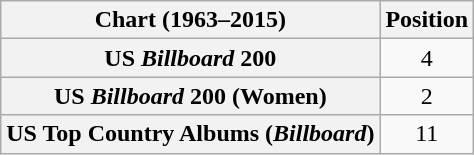<table class="wikitable sortable plainrowheaders" style="text-align:center;">
<tr>
<th scope="col">Chart (1963–2015)</th>
<th scope="col">Position</th>
</tr>
<tr>
<th scope="row">US <em>Billboard</em> 200</th>
<td>4</td>
</tr>
<tr>
<th scope="row">US <em>Billboard</em> 200 (Women)</th>
<td>2</td>
</tr>
<tr>
<th scope="row">US Top Country Albums (<em>Billboard</em>)</th>
<td>11</td>
</tr>
</table>
